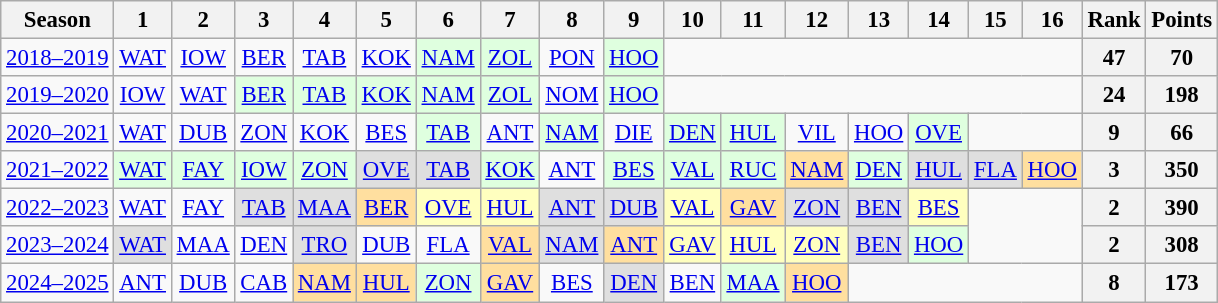<table class="wikitable" style="text-align:center; font-size:95%">
<tr>
<th>Season</th>
<th>1</th>
<th>2</th>
<th>3</th>
<th>4</th>
<th>5</th>
<th>6</th>
<th>7</th>
<th>8</th>
<th>9</th>
<th>10</th>
<th>11</th>
<th>12</th>
<th>13</th>
<th>14</th>
<th>15</th>
<th>16</th>
<th>Rank</th>
<th>Points</th>
</tr>
<tr>
<td><a href='#'>2018–2019</a></td>
<td><a href='#'>WAT</a><br></td>
<td><a href='#'>IOW</a><br></td>
<td><a href='#'>BER</a><br></td>
<td><a href='#'>TAB</a><br></td>
<td><a href='#'>KOK</a><br></td>
<td bgcolor="#dfffdf"><a href='#'>NAM</a><br></td>
<td bgcolor="#dfffdf"><a href='#'>ZOL</a><br></td>
<td><a href='#'>PON</a><br></td>
<td bgcolor="#dfffdf"><a href='#'>HOO</a><br></td>
<td colspan=7></td>
<th>47</th>
<th>70</th>
</tr>
<tr>
<td><a href='#'>2019–2020</a></td>
<td><a href='#'>IOW</a><br></td>
<td><a href='#'>WAT</a><br></td>
<td bgcolor="#dfffdf"><a href='#'>BER</a><br></td>
<td bgcolor="#dfffdf"><a href='#'>TAB</a><br></td>
<td bgcolor="#dfffdf"><a href='#'>KOK</a><br></td>
<td bgcolor="#dfffdf"><a href='#'>NAM</a><br></td>
<td bgcolor="#dfffdf"><a href='#'>ZOL</a><br></td>
<td><a href='#'>NOM</a><br></td>
<td bgcolor="#dfffdf"><a href='#'>HOO</a><br></td>
<td colspan=7></td>
<th>24</th>
<th>198</th>
</tr>
<tr>
<td><a href='#'>2020–2021</a></td>
<td><a href='#'>WAT</a><br></td>
<td><a href='#'>DUB</a><br></td>
<td><a href='#'>ZON</a><br></td>
<td><a href='#'>KOK</a><br></td>
<td><a href='#'>BES</a><br></td>
<td bgcolor="#dfffdf"><a href='#'>TAB</a><br></td>
<td><a href='#'>ANT</a><br></td>
<td bgcolor="#dfffdf"><a href='#'>NAM</a><br></td>
<td><a href='#'>DIE</a><br></td>
<td bgcolor="#dfffdf"><a href='#'>DEN</a><br></td>
<td bgcolor="#dfffdf"><a href='#'>HUL</a><br></td>
<td><a href='#'>VIL</a><br></td>
<td><a href='#'>HOO</a><br></td>
<td bgcolor="#dfffdf"><a href='#'>OVE</a><br></td>
<td colspan=2></td>
<th>9</th>
<th>66</th>
</tr>
<tr>
<td><a href='#'>2021–2022</a></td>
<td bgcolor="#dfffdf"><a href='#'>WAT</a><br></td>
<td bgcolor="#dfffdf"><a href='#'>FAY</a><br></td>
<td bgcolor="#dfffdf"><a href='#'>IOW</a><br></td>
<td bgcolor="#dfffdf"><a href='#'>ZON</a><br></td>
<td bgcolor="#dfdfdf"><a href='#'>OVE</a><br></td>
<td bgcolor="#dfdfdf"><a href='#'>TAB</a><br></td>
<td bgcolor="#dfffdf"><a href='#'>KOK</a><br></td>
<td><a href='#'>ANT</a><br></td>
<td bgcolor="#dfffdf"><a href='#'>BES</a><br></td>
<td bgcolor="#dfffdf"><a href='#'>VAL</a><br></td>
<td bgcolor="#dfffdf"><a href='#'>RUC</a><br></td>
<td bgcolor="#ffdf9f"><a href='#'>NAM</a><br></td>
<td bgcolor="#dfffdf"><a href='#'>DEN</a><br></td>
<td bgcolor="#dfdfdf"><a href='#'>HUL</a><br></td>
<td bgcolor="#dfdfdf"><a href='#'>FLA</a><br></td>
<td bgcolor="#ffdf9f"><a href='#'>HOO</a><br></td>
<th>3</th>
<th>350</th>
</tr>
<tr>
<td><a href='#'>2022–2023</a></td>
<td><a href='#'>WAT</a><br></td>
<td><a href='#'>FAY</a><br></td>
<td bgcolor="#dfdfdf"><a href='#'>TAB</a><br></td>
<td bgcolor="#dfdfdf"><a href='#'>MAA</a><br></td>
<td bgcolor="#ffdf9f"><a href='#'>BER</a><br></td>
<td bgcolor="#ffffbf"><a href='#'>OVE</a><br></td>
<td bgcolor="#ffffbf"><a href='#'>HUL</a><br></td>
<td bgcolor="#dfdfdf"><a href='#'>ANT</a><br></td>
<td bgcolor="#dfdfdf"><a href='#'>DUB</a><br></td>
<td bgcolor="#ffffbf"><a href='#'>VAL</a><br></td>
<td bgcolor="#ffdf9f"><a href='#'>GAV</a><br></td>
<td bgcolor="#dfdfdf"><a href='#'>ZON</a><br></td>
<td bgcolor="#dfdfdf"><a href='#'>BEN</a><br></td>
<td bgcolor="#ffffbf"><a href='#'>BES</a><br></td>
<td colspan=2 rowspan=2></td>
<th>2</th>
<th>390</th>
</tr>
<tr>
<td><a href='#'>2023–2024</a></td>
<td bgcolor="#dfdfdf"><a href='#'>WAT</a><br></td>
<td><a href='#'>MAA</a><br></td>
<td><a href='#'>DEN</a><br></td>
<td bgcolor="#dfdfdf"><a href='#'>TRO</a><br></td>
<td><a href='#'>DUB</a><br></td>
<td><a href='#'>FLA</a><br></td>
<td bgcolor="#ffdf9f"><a href='#'>VAL</a><br></td>
<td bgcolor="#dfdfdf"><a href='#'>NAM</a><br></td>
<td bgcolor="#ffdf9f"><a href='#'>ANT</a><br></td>
<td bgcolor="#ffffbf"><a href='#'>GAV</a><br></td>
<td bgcolor="#ffffbf"><a href='#'>HUL</a><br></td>
<td bgcolor="#ffffbf"><a href='#'>ZON</a><br></td>
<td bgcolor="#dfdfdf"><a href='#'>BEN</a><br></td>
<td bgcolor="#dfffdf"><a href='#'>HOO</a><br></td>
<th>2</th>
<th>308</th>
</tr>
<tr>
<td><a href='#'>2024–2025</a></td>
<td><a href='#'>ANT</a><br></td>
<td><a href='#'>DUB</a><br></td>
<td><a href='#'>CAB</a><br></td>
<td bgcolor="#ffdf9f"><a href='#'>NAM</a><br></td>
<td bgcolor="#ffdf9f"><a href='#'>HUL</a><br></td>
<td bgcolor="#dfffdf"><a href='#'>ZON</a><br></td>
<td bgcolor="#ffdf9f"><a href='#'>GAV</a><br></td>
<td><a href='#'>BES</a><br></td>
<td bgcolor="#dfdfdf"><a href='#'>DEN</a><br></td>
<td><a href='#'>BEN</a><br></td>
<td bgcolor="#dfffdf"><a href='#'>MAA</a><br></td>
<td bgcolor="#ffdf9f"><a href='#'>HOO</a><br></td>
<td colspan=4></td>
<th>8</th>
<th>173</th>
</tr>
</table>
